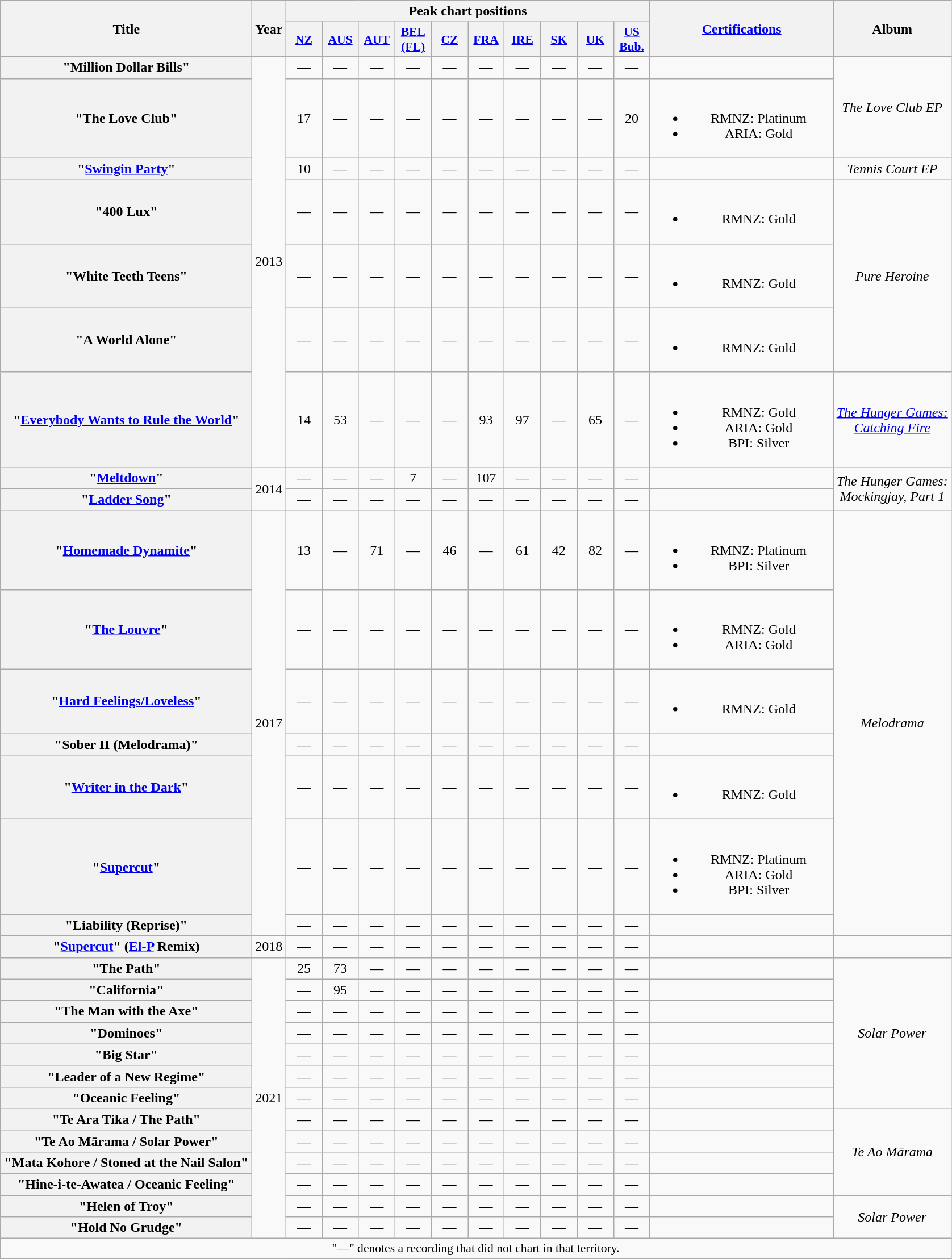<table class="wikitable plainrowheaders" style="text-align:center;">
<tr>
<th scope="col" rowspan="2" style="width:18em;">Title</th>
<th scope="col" rowspan="2" style="width:1em;">Year</th>
<th scope="col" colspan="10">Peak chart positions</th>
<th scope="col" rowspan="2" style="width:13em;"><a href='#'>Certifications</a></th>
<th scope="col" rowspan="2">Album</th>
</tr>
<tr>
<th scope="col" style="width:2.5em;font-size:90%;"><a href='#'>NZ</a><br></th>
<th scope="col" style="width:2.5em;font-size:90%;"><a href='#'>AUS</a><br></th>
<th scope="col" style="width:2.5em;font-size:90%;"><a href='#'>AUT</a><br></th>
<th scope="col" style="width:2.5em;font-size:90%;"><a href='#'>BEL<br>(FL)</a><br></th>
<th scope="col" style="width:2.5em;font-size:90%;"><a href='#'>CZ</a><br></th>
<th scope="col" style="width:2.5em;font-size:90%;"><a href='#'>FRA</a><br></th>
<th scope="col" style="width:2.5em;font-size:90%;"><a href='#'>IRE</a><br></th>
<th scope="col" style="width:2.5em;font-size:90%;"><a href='#'>SK</a><br></th>
<th scope="col" style="width:2.5em;font-size:90%;"><a href='#'>UK</a><br></th>
<th scope="col" style="width:2.5em;font-size:90%;"><a href='#'>US<br>Bub.</a><br></th>
</tr>
<tr>
<th scope="row">"Million Dollar Bills"</th>
<td rowspan="7">2013</td>
<td>—</td>
<td>—</td>
<td>—</td>
<td>—</td>
<td>—</td>
<td>—</td>
<td>—</td>
<td>—</td>
<td>—</td>
<td>—</td>
<td></td>
<td rowspan="2"><em>The Love Club EP</em></td>
</tr>
<tr>
<th scope="row">"The Love Club"</th>
<td>17</td>
<td>—</td>
<td>—</td>
<td>—</td>
<td>—</td>
<td>—</td>
<td>—</td>
<td>—</td>
<td>—</td>
<td>20</td>
<td><br><ul><li>RMNZ: Platinum</li><li>ARIA: Gold</li></ul></td>
</tr>
<tr>
<th scope="row">"<a href='#'>Swingin Party</a>"</th>
<td>10</td>
<td>—</td>
<td>—</td>
<td>—</td>
<td>—</td>
<td>—</td>
<td>—</td>
<td>—</td>
<td>—</td>
<td>—</td>
<td></td>
<td><em>Tennis Court EP</em></td>
</tr>
<tr>
<th scope="row">"400 Lux"</th>
<td>—</td>
<td>—</td>
<td>—</td>
<td>—</td>
<td>—</td>
<td>—</td>
<td>—</td>
<td>—</td>
<td>—</td>
<td>—</td>
<td><br><ul><li>RMNZ: Gold</li></ul></td>
<td rowspan="3"><em>Pure Heroine</em></td>
</tr>
<tr>
<th scope="row">"White Teeth Teens"</th>
<td>—</td>
<td>—</td>
<td>—</td>
<td>—</td>
<td>—</td>
<td>—</td>
<td>—</td>
<td>—</td>
<td>—</td>
<td>—</td>
<td><br><ul><li>RMNZ: Gold</li></ul></td>
</tr>
<tr>
<th scope="row">"A World Alone"</th>
<td>—</td>
<td>—</td>
<td>—</td>
<td>—</td>
<td>—</td>
<td>—</td>
<td>—</td>
<td>—</td>
<td>—</td>
<td>—</td>
<td><br><ul><li>RMNZ: Gold</li></ul></td>
</tr>
<tr>
<th scope="row">"<a href='#'>Everybody Wants to Rule the World</a>"</th>
<td>14</td>
<td>53</td>
<td>—</td>
<td>—</td>
<td>—</td>
<td>93</td>
<td>97</td>
<td>—</td>
<td>65</td>
<td>—</td>
<td><br><ul><li>RMNZ: Gold</li><li>ARIA: Gold</li><li>BPI: Silver</li></ul></td>
<td><em><a href='#'>The Hunger Games:<br>Catching Fire</a></em></td>
</tr>
<tr>
<th scope="row">"<a href='#'>Meltdown</a>"<br></th>
<td rowspan="2">2014</td>
<td>—</td>
<td>—</td>
<td>—</td>
<td>7</td>
<td>—</td>
<td>107</td>
<td>—</td>
<td>—</td>
<td>—</td>
<td>—</td>
<td></td>
<td rowspan="2"><em>The Hunger Games:<br>Mockingjay, Part 1</em></td>
</tr>
<tr>
<th scope="row">"<a href='#'>Ladder Song</a>"</th>
<td>—</td>
<td>—</td>
<td>—</td>
<td>—</td>
<td>—</td>
<td>—</td>
<td>—</td>
<td>—</td>
<td>—</td>
<td>—</td>
<td></td>
</tr>
<tr>
<th scope="row">"<a href='#'>Homemade Dynamite</a>"</th>
<td rowspan="7">2017</td>
<td>13</td>
<td>—</td>
<td>71</td>
<td>—</td>
<td>46</td>
<td>—</td>
<td>61</td>
<td>42</td>
<td>82</td>
<td>—</td>
<td><br><ul><li>RMNZ: Platinum</li><li>BPI: Silver</li></ul></td>
<td rowspan="7"><em>Melodrama</em></td>
</tr>
<tr>
<th scope="row">"<a href='#'>The Louvre</a>"</th>
<td>—</td>
<td>—</td>
<td>—</td>
<td>—</td>
<td>—</td>
<td>—</td>
<td>—</td>
<td>—</td>
<td>—</td>
<td>—</td>
<td><br><ul><li>RMNZ: Gold</li><li>ARIA: Gold</li></ul></td>
</tr>
<tr>
<th scope="row">"<a href='#'>Hard Feelings/Loveless</a>"</th>
<td>—</td>
<td>—</td>
<td>—</td>
<td>—</td>
<td>—</td>
<td>—</td>
<td>—</td>
<td>—</td>
<td>—</td>
<td>—</td>
<td><br><ul><li>RMNZ: Gold</li></ul></td>
</tr>
<tr>
<th scope="row">"Sober II (Melodrama)"</th>
<td>—</td>
<td>—</td>
<td>—</td>
<td>—</td>
<td>—</td>
<td>—</td>
<td>—</td>
<td>—</td>
<td>—</td>
<td>—</td>
<td></td>
</tr>
<tr>
<th scope="row">"<a href='#'>Writer in the Dark</a>"</th>
<td>—</td>
<td>—</td>
<td>—</td>
<td>—</td>
<td>—</td>
<td>—</td>
<td>—</td>
<td>—</td>
<td>—</td>
<td>—</td>
<td><br><ul><li>RMNZ: Gold</li></ul></td>
</tr>
<tr>
<th scope="row">"<a href='#'>Supercut</a>"</th>
<td>—</td>
<td>—</td>
<td>—</td>
<td>—</td>
<td>—</td>
<td>—</td>
<td>—</td>
<td>—</td>
<td>—</td>
<td>—</td>
<td><br><ul><li>RMNZ: Platinum</li><li>ARIA: Gold</li><li>BPI: Silver</li></ul></td>
</tr>
<tr>
<th scope="row">"Liability (Reprise)"</th>
<td>—</td>
<td>—</td>
<td>—</td>
<td>—</td>
<td>—</td>
<td>—</td>
<td>—</td>
<td>—</td>
<td>—</td>
<td>—</td>
<td></td>
</tr>
<tr>
<th scope="row">"<a href='#'>Supercut</a>" (<a href='#'>El-P</a> Remix)<br></th>
<td>2018</td>
<td>—</td>
<td>—</td>
<td>—</td>
<td>—</td>
<td>—</td>
<td>—</td>
<td>—</td>
<td>—</td>
<td>—</td>
<td>—</td>
<td></td>
<td></td>
</tr>
<tr>
<th scope="row">"The Path"</th>
<td rowspan="13">2021</td>
<td>25</td>
<td>73</td>
<td>—</td>
<td>—</td>
<td>—</td>
<td>—</td>
<td>—</td>
<td>—</td>
<td>—</td>
<td>—</td>
<td></td>
<td rowspan="7"><em>Solar Power</em></td>
</tr>
<tr>
<th scope="row">"California"</th>
<td>—</td>
<td>95</td>
<td>—</td>
<td>—</td>
<td>—</td>
<td>—</td>
<td>—</td>
<td>—</td>
<td>—</td>
<td>—</td>
<td></td>
</tr>
<tr>
<th scope="row">"The Man with the Axe"</th>
<td>—</td>
<td>—</td>
<td>—</td>
<td>—</td>
<td>—</td>
<td>—</td>
<td>—</td>
<td>—</td>
<td>—</td>
<td>—</td>
<td></td>
</tr>
<tr>
<th scope="row">"Dominoes"</th>
<td>—</td>
<td>—</td>
<td>—</td>
<td>—</td>
<td>—</td>
<td>—</td>
<td>—</td>
<td>—</td>
<td>—</td>
<td>—</td>
<td></td>
</tr>
<tr>
<th scope="row">"Big Star"</th>
<td>—</td>
<td>—</td>
<td>—</td>
<td>—</td>
<td>—</td>
<td>—</td>
<td>—</td>
<td>—</td>
<td>—</td>
<td>—</td>
<td></td>
</tr>
<tr>
<th scope="row">"Leader of a New Regime"</th>
<td>—</td>
<td>—</td>
<td>—</td>
<td>—</td>
<td>—</td>
<td>—</td>
<td>—</td>
<td>—</td>
<td>—</td>
<td>—</td>
<td></td>
</tr>
<tr>
<th scope="row">"Oceanic Feeling"</th>
<td>—</td>
<td>—</td>
<td>—</td>
<td>—</td>
<td>—</td>
<td>—</td>
<td>—</td>
<td>—</td>
<td>—</td>
<td>—</td>
<td></td>
</tr>
<tr>
<th scope="row">"Te Ara Tika / The Path"</th>
<td>—</td>
<td>—</td>
<td>—</td>
<td>—</td>
<td>—</td>
<td>—</td>
<td>—</td>
<td>—</td>
<td>—</td>
<td>—</td>
<td></td>
<td rowspan="4"><em>Te Ao Mārama</em></td>
</tr>
<tr>
<th scope="row">"Te Ao Mārama / Solar Power"</th>
<td>—</td>
<td>—</td>
<td>—</td>
<td>—</td>
<td>—</td>
<td>—</td>
<td>—</td>
<td>—</td>
<td>—</td>
<td>—</td>
<td></td>
</tr>
<tr>
<th scope="row">"Mata Kohore / Stoned at the Nail Salon"</th>
<td>—</td>
<td>—</td>
<td>—</td>
<td>—</td>
<td>—</td>
<td>—</td>
<td>—</td>
<td>—</td>
<td>—</td>
<td>—</td>
<td></td>
</tr>
<tr>
<th scope="row">"Hine-i-te-Awatea / Oceanic Feeling"</th>
<td>—</td>
<td>—</td>
<td>—</td>
<td>—</td>
<td>—</td>
<td>—</td>
<td>—</td>
<td>—</td>
<td>—</td>
<td>—</td>
<td></td>
</tr>
<tr>
<th scope="row">"Helen of Troy"</th>
<td>—</td>
<td>—</td>
<td>—</td>
<td>—</td>
<td>—</td>
<td>—</td>
<td>—</td>
<td>—</td>
<td>—</td>
<td>—</td>
<td></td>
<td rowspan="2"><em>Solar Power</em></td>
</tr>
<tr>
<th scope="row">"Hold No Grudge"</th>
<td>—</td>
<td>—</td>
<td>—</td>
<td>—</td>
<td>—</td>
<td>—</td>
<td>—</td>
<td>—</td>
<td>—</td>
<td>—</td>
<td></td>
</tr>
<tr>
<td colspan="14" style="font-size:90%">"—" denotes a recording that did not chart in that territory.</td>
</tr>
</table>
